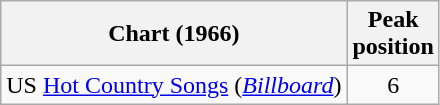<table class="wikitable sortable">
<tr>
<th>Chart (1966)</th>
<th>Peak<br>position</th>
</tr>
<tr>
<td>US <a href='#'>Hot Country Songs</a> (<em><a href='#'>Billboard</a></em>)</td>
<td align="center">6</td>
</tr>
</table>
